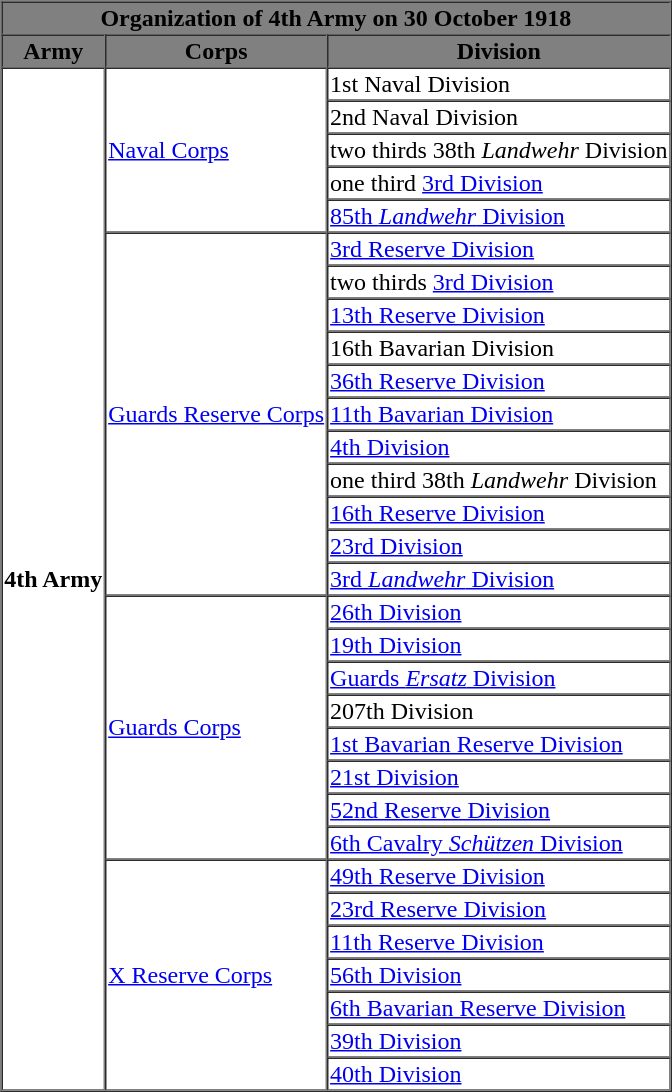<table style="float: right;" border="1" cellpadding="1" cellspacing="0" style="font-size: 100%; border: gray solid 1px; border-collapse: collapse; text-align: center;">
<tr style="background-color:grey; color:black;">
<th colspan="3">Organization of 4th Army on 30 October 1918</th>
</tr>
<tr>
</tr>
<tr style="background-color:grey; color:black;">
<th>Army</th>
<th>Corps</th>
<th>Division</th>
</tr>
<tr>
<td ROWSPAN=31><strong>4th Army</strong></td>
<td ROWSPAN=5><a href='#'>Naval Corps</a></td>
<td>1st Naval Division</td>
</tr>
<tr>
<td>2nd Naval Division</td>
</tr>
<tr>
<td>two thirds 38th <em>Landwehr</em> Division</td>
</tr>
<tr>
<td>one third <a href='#'>3rd Division</a></td>
</tr>
<tr>
<td><a href='#'>85th <em>Landwehr</em> Division</a></td>
</tr>
<tr>
<td ROWSPAN=11><a href='#'>Guards Reserve Corps</a></td>
<td><a href='#'>3rd Reserve Division</a></td>
</tr>
<tr>
<td>two thirds <a href='#'>3rd Division</a></td>
</tr>
<tr>
<td><a href='#'>13th Reserve Division</a></td>
</tr>
<tr>
<td>16th Bavarian Division</td>
</tr>
<tr>
<td><a href='#'>36th Reserve Division</a></td>
</tr>
<tr>
<td><a href='#'>11th Bavarian Division</a></td>
</tr>
<tr>
<td><a href='#'>4th Division</a></td>
</tr>
<tr>
<td>one third 38th <em>Landwehr</em> Division</td>
</tr>
<tr>
<td><a href='#'>16th Reserve Division</a></td>
</tr>
<tr>
<td><a href='#'>23rd Division</a></td>
</tr>
<tr>
<td><a href='#'>3rd <em>Landwehr</em> Division</a></td>
</tr>
<tr>
<td ROWSPAN=8><a href='#'>Guards Corps</a></td>
<td><a href='#'>26th Division</a></td>
</tr>
<tr>
<td><a href='#'>19th Division</a></td>
</tr>
<tr>
<td><a href='#'>Guards <em>Ersatz</em> Division</a></td>
</tr>
<tr>
<td>207th Division</td>
</tr>
<tr>
<td><a href='#'>1st Bavarian Reserve Division</a></td>
</tr>
<tr>
<td><a href='#'>21st Division</a></td>
</tr>
<tr>
<td><a href='#'>52nd Reserve Division</a></td>
</tr>
<tr>
<td><a href='#'>6th Cavalry <em>Schützen</em> Division</a></td>
</tr>
<tr>
<td ROWSPAN=7><a href='#'>X Reserve Corps</a></td>
<td><a href='#'>49th Reserve Division</a></td>
</tr>
<tr>
<td><a href='#'>23rd Reserve Division</a></td>
</tr>
<tr>
<td><a href='#'>11th Reserve Division</a></td>
</tr>
<tr>
<td><a href='#'>56th Division</a></td>
</tr>
<tr>
<td><a href='#'>6th Bavarian Reserve Division</a></td>
</tr>
<tr>
<td><a href='#'>39th Division</a></td>
</tr>
<tr>
<td><a href='#'>40th Division</a></td>
</tr>
<tr>
</tr>
</table>
